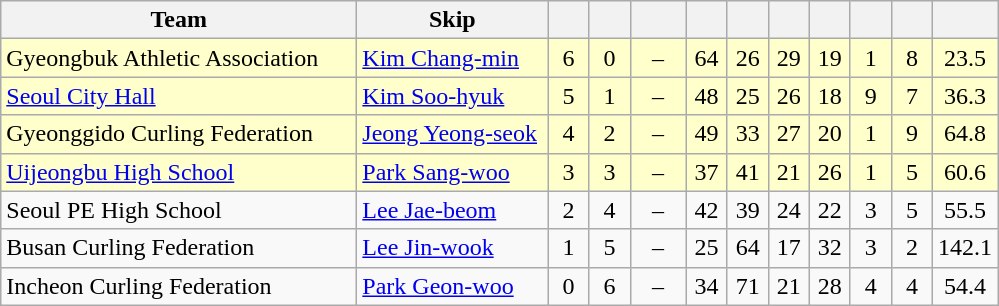<table class=wikitable  style="text-align:center;">
<tr>
<th width=230>Team</th>
<th width=120>Skip</th>
<th width=20></th>
<th width=20></th>
<th width=30></th>
<th width=20></th>
<th width=20></th>
<th width=20></th>
<th width=20></th>
<th width=20></th>
<th width=20></th>
<th width=20></th>
</tr>
<tr bgcolor=#ffffcc>
<td style="text-align:left;"> Gyeongbuk Athletic Association</td>
<td style="text-align:left;"><a href='#'>Kim Chang-min</a></td>
<td>6</td>
<td>0</td>
<td>–</td>
<td>64</td>
<td>26</td>
<td>29</td>
<td>19</td>
<td>1</td>
<td>8</td>
<td>23.5</td>
</tr>
<tr bgcolor=#ffffcc>
<td style="text-align:left;"> <a href='#'>Seoul City Hall</a></td>
<td style="text-align:left;"><a href='#'>Kim Soo-hyuk</a></td>
<td>5</td>
<td>1</td>
<td>–</td>
<td>48</td>
<td>25</td>
<td>26</td>
<td>18</td>
<td>9</td>
<td>7</td>
<td>36.3</td>
</tr>
<tr bgcolor=#ffffcc>
<td style="text-align:left;"> Gyeonggido Curling Federation</td>
<td style="text-align:left;"><a href='#'>Jeong Yeong-seok</a></td>
<td>4</td>
<td>2</td>
<td>–</td>
<td>49</td>
<td>33</td>
<td>27</td>
<td>20</td>
<td>1</td>
<td>9</td>
<td>64.8</td>
</tr>
<tr bgcolor=#ffffcc>
<td style="text-align:left;"> <a href='#'>Uijeongbu High School</a></td>
<td style="text-align:left;"><a href='#'>Park Sang-woo</a></td>
<td>3</td>
<td>3</td>
<td>–</td>
<td>37</td>
<td>41</td>
<td>21</td>
<td>26</td>
<td>1</td>
<td>5</td>
<td>60.6</td>
</tr>
<tr>
<td style="text-align:left;"> Seoul PE High School</td>
<td style="text-align:left;"><a href='#'>Lee Jae-beom</a></td>
<td>2</td>
<td>4</td>
<td>–</td>
<td>42</td>
<td>39</td>
<td>24</td>
<td>22</td>
<td>3</td>
<td>5</td>
<td>55.5</td>
</tr>
<tr>
<td style="text-align:left;"> Busan Curling Federation</td>
<td style="text-align:left;"><a href='#'>Lee Jin-wook</a></td>
<td>1</td>
<td>5</td>
<td>–</td>
<td>25</td>
<td>64</td>
<td>17</td>
<td>32</td>
<td>3</td>
<td>2</td>
<td>142.1</td>
</tr>
<tr>
<td style="text-align:left;"> Incheon Curling Federation</td>
<td style="text-align:left;"><a href='#'>Park Geon-woo</a></td>
<td>0</td>
<td>6</td>
<td>–</td>
<td>34</td>
<td>71</td>
<td>21</td>
<td>28</td>
<td>4</td>
<td>4</td>
<td>54.4</td>
</tr>
</table>
